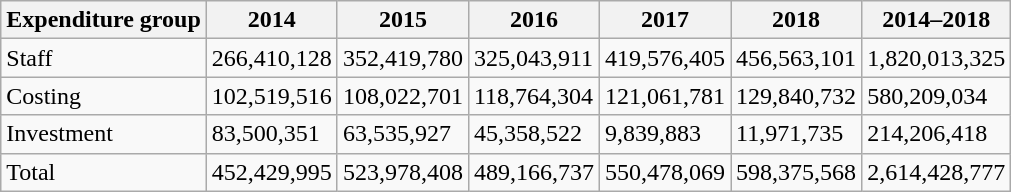<table class="wikitable">
<tr>
<th>Expenditure group</th>
<th>2014</th>
<th>2015</th>
<th>2016</th>
<th>2017</th>
<th>2018</th>
<th>2014–2018</th>
</tr>
<tr>
<td>Staff</td>
<td>266,410,128</td>
<td>352,419,780</td>
<td>325,043,911</td>
<td>419,576,405</td>
<td>456,563,101</td>
<td>1,820,013,325</td>
</tr>
<tr>
<td>Costing</td>
<td>102,519,516</td>
<td>108,022,701</td>
<td>118,764,304</td>
<td>121,061,781</td>
<td>129,840,732</td>
<td>580,209,034</td>
</tr>
<tr>
<td>Investment</td>
<td>83,500,351</td>
<td>63,535,927</td>
<td>45,358,522</td>
<td>9,839,883</td>
<td>11,971,735</td>
<td>214,206,418</td>
</tr>
<tr>
<td>Total</td>
<td>452,429,995</td>
<td>523,978,408</td>
<td>489,166,737</td>
<td>550,478,069</td>
<td>598,375,568</td>
<td>2,614,428,777</td>
</tr>
</table>
